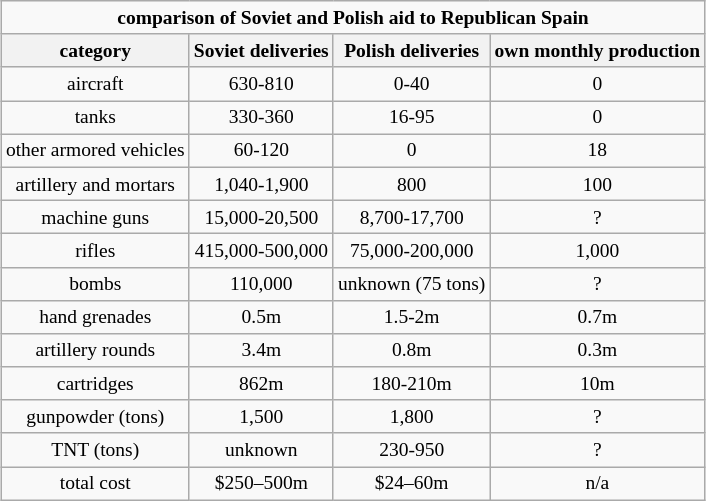<table class=wikitable style="text-align:center; font-size:13px; margin:5px">
<tr style="font-size: small;">
<td colspan="12" style="text-align:center;"><strong>comparison of Soviet and Polish aid to Republican Spain</strong></td>
</tr>
<tr>
<th>category</th>
<th>Soviet deliveries</th>
<th>Polish deliveries</th>
<th>own monthly production</th>
</tr>
<tr>
<td>aircraft</td>
<td>630-810</td>
<td>0-40</td>
<td>0</td>
</tr>
<tr>
<td>tanks</td>
<td>330-360</td>
<td>16-95</td>
<td>0</td>
</tr>
<tr>
<td>other armored vehicles</td>
<td>60-120</td>
<td>0</td>
<td>18</td>
</tr>
<tr>
<td>artillery and mortars</td>
<td>1,040-1,900</td>
<td>800</td>
<td>100</td>
</tr>
<tr>
<td>machine guns</td>
<td>15,000-20,500</td>
<td>8,700-17,700</td>
<td>?</td>
</tr>
<tr>
<td>rifles</td>
<td>415,000-500,000</td>
<td>75,000-200,000</td>
<td>1,000</td>
</tr>
<tr>
<td>bombs</td>
<td>110,000</td>
<td>unknown (75 tons)</td>
<td>?</td>
</tr>
<tr>
<td>hand grenades</td>
<td>0.5m</td>
<td>1.5-2m</td>
<td>0.7m</td>
</tr>
<tr>
<td>artillery rounds</td>
<td>3.4m</td>
<td>0.8m</td>
<td>0.3m</td>
</tr>
<tr>
<td>cartridges</td>
<td>862m</td>
<td>180-210m</td>
<td>10m</td>
</tr>
<tr>
<td>gunpowder (tons)</td>
<td>1,500</td>
<td>1,800</td>
<td>?</td>
</tr>
<tr>
<td>TNT (tons)</td>
<td>unknown</td>
<td>230-950</td>
<td>?</td>
</tr>
<tr>
<td>total cost</td>
<td>$250–500m</td>
<td>$24–60m</td>
<td>n/a</td>
</tr>
</table>
